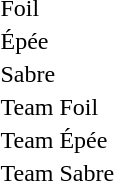<table>
<tr>
<td>Foil</td>
<td></td>
<td></td>
<td><br></td>
</tr>
<tr>
<td>Épée</td>
<td></td>
<td></td>
<td><br></td>
</tr>
<tr>
<td>Sabre</td>
<td></td>
<td></td>
<td><br></td>
</tr>
<tr>
<td>Team Foil</td>
<td></td>
<td></td>
<td></td>
</tr>
<tr>
<td>Team Épée</td>
<td></td>
<td></td>
<td></td>
</tr>
<tr>
<td>Team Sabre</td>
<td></td>
<td></td>
<td></td>
</tr>
</table>
